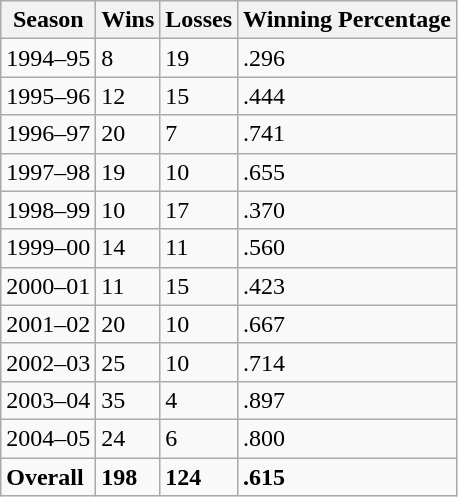<table class="wikitable collapsible collapsed">
<tr>
<th>Season</th>
<th>Wins</th>
<th>Losses</th>
<th>Winning Percentage</th>
</tr>
<tr>
<td>1994–95</td>
<td>8</td>
<td>19</td>
<td>.296</td>
</tr>
<tr>
<td>1995–96</td>
<td>12</td>
<td>15</td>
<td>.444</td>
</tr>
<tr>
<td>1996–97</td>
<td>20</td>
<td>7</td>
<td>.741</td>
</tr>
<tr>
<td>1997–98</td>
<td>19</td>
<td>10</td>
<td>.655</td>
</tr>
<tr>
<td>1998–99</td>
<td>10</td>
<td>17</td>
<td>.370</td>
</tr>
<tr>
<td>1999–00</td>
<td>14</td>
<td>11</td>
<td>.560</td>
</tr>
<tr>
<td>2000–01</td>
<td>11</td>
<td>15</td>
<td>.423</td>
</tr>
<tr>
<td>2001–02</td>
<td>20</td>
<td>10</td>
<td>.667</td>
</tr>
<tr>
<td>2002–03</td>
<td>25</td>
<td>10</td>
<td>.714</td>
</tr>
<tr>
<td>2003–04</td>
<td>35</td>
<td>4</td>
<td>.897</td>
</tr>
<tr>
<td>2004–05</td>
<td>24</td>
<td>6</td>
<td>.800</td>
</tr>
<tr>
<td><strong>Overall</strong></td>
<td><strong>198</strong></td>
<td><strong>124</strong></td>
<td><strong>.615</strong></td>
</tr>
</table>
